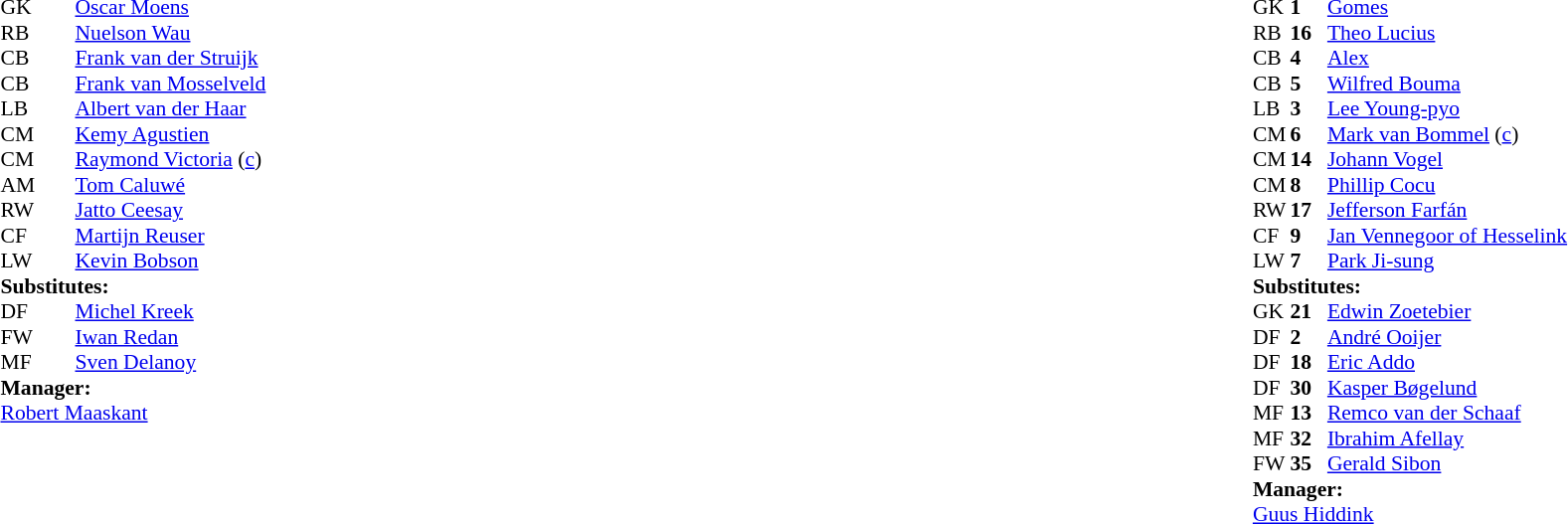<table style="width:100%;">
<tr>
<td style="vertical-align:top; width:40%;"><br><table style="font-size: 90%" cellspacing="0" cellpadding="0">
<tr>
<th width=25></th>
<th width=25></th>
</tr>
<tr>
<td>GK</td>
<td></td>
<td> <a href='#'>Oscar Moens</a></td>
</tr>
<tr>
<td>RB</td>
<td></td>
<td> <a href='#'>Nuelson Wau</a></td>
<td></td>
</tr>
<tr>
<td>CB</td>
<td></td>
<td> <a href='#'>Frank van der Struijk</a></td>
<td></td>
</tr>
<tr>
<td>CB</td>
<td></td>
<td> <a href='#'>Frank van Mosselveld</a></td>
<td></td>
<td></td>
</tr>
<tr>
<td>LB</td>
<td></td>
<td> <a href='#'>Albert van der Haar</a></td>
</tr>
<tr>
<td>CM</td>
<td></td>
<td> <a href='#'>Kemy Agustien</a></td>
<td></td>
<td></td>
</tr>
<tr>
<td>CM</td>
<td></td>
<td> <a href='#'>Raymond Victoria</a> (<a href='#'>c</a>)</td>
<td></td>
<td></td>
</tr>
<tr>
<td>AM</td>
<td></td>
<td> <a href='#'>Tom Caluwé</a></td>
</tr>
<tr>
<td>RW</td>
<td></td>
<td> <a href='#'>Jatto Ceesay</a></td>
</tr>
<tr>
<td>CF</td>
<td></td>
<td> <a href='#'>Martijn Reuser</a></td>
<td></td>
</tr>
<tr>
<td>LW</td>
<td></td>
<td> <a href='#'>Kevin Bobson</a></td>
</tr>
<tr>
<td colspan=3><strong>Substitutes:</strong></td>
</tr>
<tr>
<td>DF</td>
<td></td>
<td> <a href='#'>Michel Kreek</a></td>
<td></td>
<td></td>
</tr>
<tr>
<td>FW</td>
<td></td>
<td> <a href='#'>Iwan Redan</a></td>
<td></td>
<td></td>
</tr>
<tr>
<td>MF</td>
<td></td>
<td> <a href='#'>Sven Delanoy</a></td>
<td></td>
<td></td>
</tr>
<tr>
<td colspan=3><strong>Manager:</strong></td>
</tr>
<tr>
<td colspan=4> <a href='#'>Robert Maaskant</a></td>
</tr>
</table>
</td>
<td valign="top"></td>
<td style="vertical-align:top; width:50%;"><br><table cellspacing="0" cellpadding="0" style="font-size:90%; margin:auto;">
<tr>
<th width=25></th>
<th width=25></th>
</tr>
<tr>
<td>GK</td>
<td><strong>1</strong></td>
<td> <a href='#'>Gomes</a></td>
</tr>
<tr>
<td>RB</td>
<td><strong>16</strong></td>
<td> <a href='#'>Theo Lucius</a></td>
</tr>
<tr>
<td>CB</td>
<td><strong>4</strong></td>
<td> <a href='#'>Alex</a></td>
</tr>
<tr>
<td>CB</td>
<td><strong>5</strong></td>
<td> <a href='#'>Wilfred Bouma</a></td>
<td></td>
<td></td>
</tr>
<tr>
<td>LB</td>
<td><strong>3</strong></td>
<td> <a href='#'>Lee Young-pyo</a></td>
</tr>
<tr>
<td>CM</td>
<td><strong>6</strong></td>
<td> <a href='#'>Mark van Bommel</a> (<a href='#'>c</a>)</td>
</tr>
<tr>
<td>CM</td>
<td><strong>14</strong></td>
<td> <a href='#'>Johann Vogel</a></td>
</tr>
<tr>
<td>CM</td>
<td><strong>8</strong></td>
<td> <a href='#'>Phillip Cocu</a></td>
<td></td>
<td></td>
</tr>
<tr>
<td>RW</td>
<td><strong>17</strong></td>
<td> <a href='#'>Jefferson Farfán</a></td>
</tr>
<tr>
<td>CF</td>
<td><strong>9</strong></td>
<td> <a href='#'>Jan Vennegoor of Hesselink</a></td>
</tr>
<tr>
<td>LW</td>
<td><strong>7</strong></td>
<td> <a href='#'>Park Ji-sung</a></td>
</tr>
<tr>
<td colspan=3><strong>Substitutes:</strong></td>
</tr>
<tr>
<td>GK</td>
<td><strong>21</strong></td>
<td> <a href='#'>Edwin Zoetebier</a></td>
</tr>
<tr>
<td>DF</td>
<td><strong>2</strong></td>
<td> <a href='#'>André Ooijer</a></td>
<td></td>
<td></td>
</tr>
<tr>
<td>DF</td>
<td><strong>18</strong></td>
<td> <a href='#'>Eric Addo</a></td>
</tr>
<tr>
<td>DF</td>
<td><strong>30</strong></td>
<td> <a href='#'>Kasper Bøgelund</a></td>
</tr>
<tr>
<td>MF</td>
<td><strong>13</strong></td>
<td> <a href='#'>Remco van der Schaaf</a></td>
</tr>
<tr>
<td>MF</td>
<td><strong>32</strong></td>
<td> <a href='#'>Ibrahim Afellay</a></td>
<td></td>
<td></td>
</tr>
<tr>
<td>FW</td>
<td><strong>35</strong></td>
<td> <a href='#'>Gerald Sibon</a></td>
</tr>
<tr>
<td colspan=3><strong>Manager:</strong></td>
</tr>
<tr>
<td colspan=4> <a href='#'>Guus Hiddink</a></td>
</tr>
</table>
</td>
</tr>
</table>
